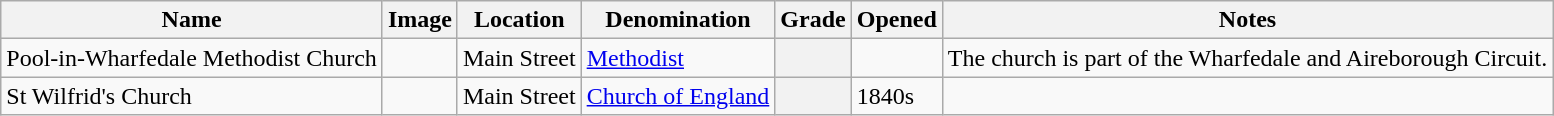<table class="wikitable sortable">
<tr>
<th>Name</th>
<th class="unsortable">Image</th>
<th>Location</th>
<th>Denomination</th>
<th>Grade</th>
<th>Opened</th>
<th class="unsortable">Notes</th>
</tr>
<tr>
<td>Pool-in-Wharfedale Methodist Church</td>
<td></td>
<td>Main Street</td>
<td><a href='#'>Methodist</a></td>
<th></th>
<td></td>
<td>The church is part of the Wharfedale and Aireborough Circuit.</td>
</tr>
<tr>
<td>St Wilfrid's Church</td>
<td></td>
<td>Main Street</td>
<td><a href='#'>Church of England</a></td>
<th></th>
<td>1840s</td>
<td></td>
</tr>
</table>
